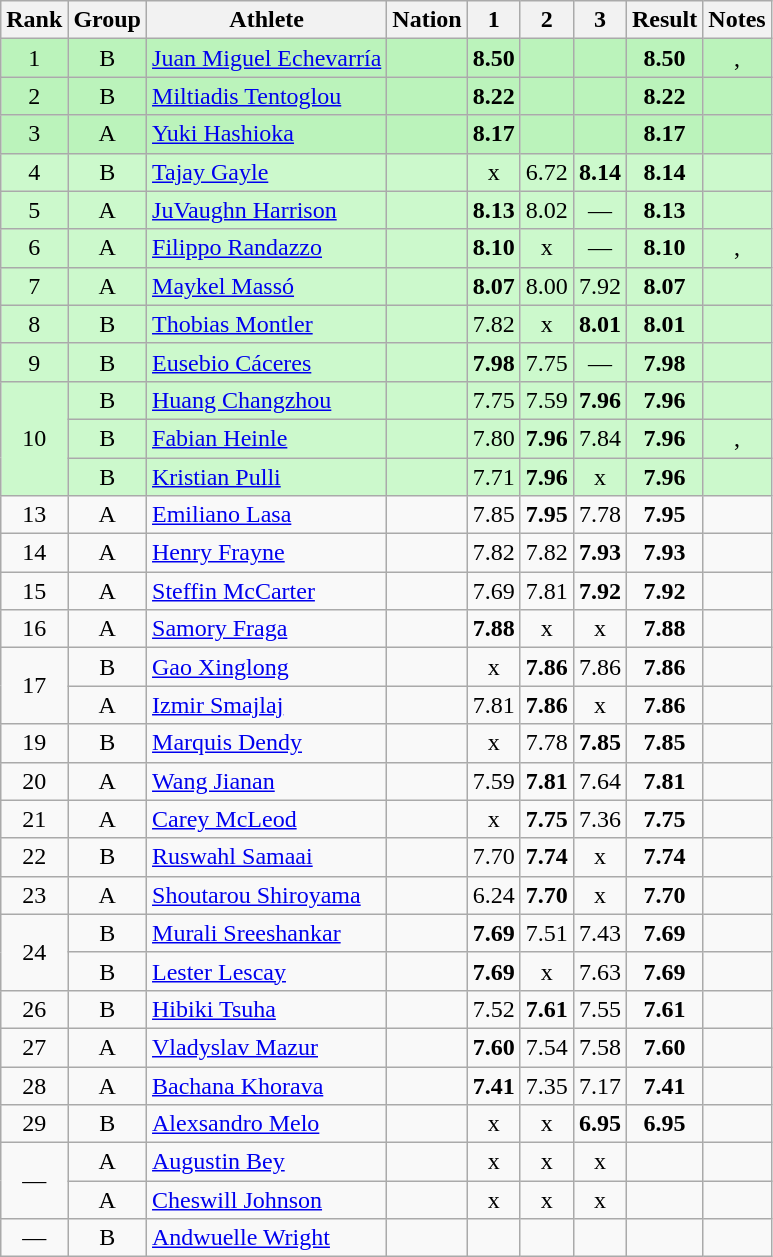<table class="wikitable sortable" style="text-align:center">
<tr>
<th>Rank</th>
<th>Group</th>
<th>Athlete</th>
<th>Nation</th>
<th>1</th>
<th>2</th>
<th>3</th>
<th>Result</th>
<th>Notes</th>
</tr>
<tr bgcolor=#bbf3bb>
<td>1</td>
<td>B</td>
<td align="left"><a href='#'>Juan Miguel Echevarría</a></td>
<td align="left"></td>
<td><strong>8.50</strong></td>
<td></td>
<td></td>
<td><strong>8.50</strong></td>
<td>, </td>
</tr>
<tr bgcolor=#bbf3bb>
<td>2</td>
<td>B</td>
<td align="left"><a href='#'>Miltiadis Tentoglou</a></td>
<td align="left"></td>
<td><strong>8.22</strong></td>
<td></td>
<td></td>
<td><strong>8.22</strong></td>
<td></td>
</tr>
<tr bgcolor=#bbf3bb>
<td>3</td>
<td>A</td>
<td align="left"><a href='#'>Yuki Hashioka</a></td>
<td align="left"></td>
<td><strong>8.17</strong></td>
<td></td>
<td></td>
<td><strong>8.17</strong></td>
<td></td>
</tr>
<tr bgcolor=ccf9cc>
<td>4</td>
<td>B</td>
<td align="left"><a href='#'>Tajay Gayle</a></td>
<td align="left"></td>
<td>x</td>
<td>6.72</td>
<td><strong>8.14</strong></td>
<td><strong>8.14</strong></td>
<td></td>
</tr>
<tr bgcolor=ccf9cc>
<td>5</td>
<td>A</td>
<td align="left"><a href='#'>JuVaughn Harrison</a></td>
<td align="left"></td>
<td><strong>8.13</strong></td>
<td>8.02</td>
<td>—</td>
<td><strong>8.13</strong></td>
<td></td>
</tr>
<tr bgcolor=ccf9cc>
<td>6</td>
<td>A</td>
<td align="left"><a href='#'>Filippo Randazzo</a></td>
<td align="left"></td>
<td><strong>8.10</strong></td>
<td>x</td>
<td>—</td>
<td><strong>8.10</strong></td>
<td>, </td>
</tr>
<tr bgcolor=ccf9cc>
<td>7</td>
<td>A</td>
<td align="left"><a href='#'>Maykel Massó</a></td>
<td align="left"></td>
<td><strong>8.07</strong></td>
<td>8.00</td>
<td>7.92</td>
<td><strong>8.07</strong></td>
<td></td>
</tr>
<tr bgcolor=ccf9cc>
<td>8</td>
<td>B</td>
<td align="left"><a href='#'>Thobias Montler</a></td>
<td align="left"></td>
<td>7.82</td>
<td>x</td>
<td><strong>8.01</strong></td>
<td><strong>8.01</strong></td>
<td></td>
</tr>
<tr bgcolor=ccf9cc>
<td>9</td>
<td>B</td>
<td align="left"><a href='#'>Eusebio Cáceres</a></td>
<td align="left"></td>
<td><strong>7.98</strong></td>
<td>7.75</td>
<td>—</td>
<td><strong>7.98</strong></td>
<td></td>
</tr>
<tr bgcolor=ccf9cc>
<td rowspan=3>10</td>
<td>B</td>
<td align="left"><a href='#'>Huang Changzhou</a></td>
<td align="left"></td>
<td>7.75</td>
<td>7.59</td>
<td><strong>7.96</strong></td>
<td><strong>7.96</strong></td>
<td></td>
</tr>
<tr bgcolor=ccf9cc>
<td>B</td>
<td align="left"><a href='#'>Fabian Heinle</a></td>
<td align="left"></td>
<td>7.80</td>
<td><strong>7.96</strong></td>
<td>7.84</td>
<td><strong>7.96</strong></td>
<td>, </td>
</tr>
<tr bgcolor=ccf9cc>
<td>B</td>
<td align="left"><a href='#'>Kristian Pulli</a></td>
<td align="left"></td>
<td>7.71</td>
<td><strong>7.96</strong></td>
<td>x</td>
<td><strong>7.96</strong></td>
<td></td>
</tr>
<tr>
<td>13</td>
<td>A</td>
<td align="left"><a href='#'>Emiliano Lasa</a></td>
<td align="left"></td>
<td>7.85</td>
<td><strong>7.95</strong></td>
<td>7.78</td>
<td><strong>7.95</strong></td>
<td></td>
</tr>
<tr>
<td>14</td>
<td>A</td>
<td align="left"><a href='#'>Henry Frayne</a></td>
<td align="left"></td>
<td>7.82</td>
<td>7.82</td>
<td><strong>7.93</strong></td>
<td><strong>7.93</strong></td>
<td></td>
</tr>
<tr>
<td>15</td>
<td>A</td>
<td align="left"><a href='#'>Steffin McCarter</a></td>
<td align="left"></td>
<td>7.69</td>
<td>7.81</td>
<td><strong>7.92</strong></td>
<td><strong>7.92</strong></td>
<td></td>
</tr>
<tr>
<td>16</td>
<td>A</td>
<td align="left"><a href='#'>Samory Fraga</a></td>
<td align="left"></td>
<td><strong>7.88</strong></td>
<td>x</td>
<td>x</td>
<td><strong>7.88</strong></td>
<td></td>
</tr>
<tr>
<td rowspan=2>17</td>
<td>B</td>
<td align="left"><a href='#'>Gao Xinglong</a></td>
<td align="left"></td>
<td>x</td>
<td><strong>7.86</strong></td>
<td>7.86</td>
<td><strong>7.86</strong></td>
<td></td>
</tr>
<tr>
<td>A</td>
<td align="left"><a href='#'>Izmir Smajlaj</a></td>
<td align="left"></td>
<td>7.81</td>
<td><strong>7.86</strong></td>
<td>x</td>
<td><strong>7.86</strong></td>
<td></td>
</tr>
<tr>
<td>19</td>
<td>B</td>
<td align="left"><a href='#'>Marquis Dendy</a></td>
<td align="left"></td>
<td>x</td>
<td>7.78</td>
<td><strong>7.85</strong></td>
<td><strong>7.85</strong></td>
<td></td>
</tr>
<tr>
<td>20</td>
<td>A</td>
<td align="left"><a href='#'>Wang Jianan</a></td>
<td align="left"></td>
<td>7.59</td>
<td><strong>7.81</strong></td>
<td>7.64</td>
<td><strong>7.81</strong></td>
<td></td>
</tr>
<tr>
<td>21</td>
<td>A</td>
<td align="left"><a href='#'>Carey McLeod</a></td>
<td align="left"></td>
<td>x</td>
<td><strong>7.75</strong></td>
<td>7.36</td>
<td><strong>7.75</strong></td>
<td></td>
</tr>
<tr>
<td>22</td>
<td>B</td>
<td align="left"><a href='#'>Ruswahl Samaai</a></td>
<td align="left"></td>
<td>7.70</td>
<td><strong>7.74</strong></td>
<td>x</td>
<td><strong>7.74</strong></td>
<td></td>
</tr>
<tr>
<td>23</td>
<td>A</td>
<td align="left"><a href='#'>Shoutarou Shiroyama</a></td>
<td align="left"></td>
<td>6.24</td>
<td><strong>7.70</strong></td>
<td>x</td>
<td><strong>7.70</strong></td>
<td></td>
</tr>
<tr>
<td rowspan=2>24</td>
<td>B</td>
<td align="left"><a href='#'>Murali Sreeshankar</a></td>
<td align="left"></td>
<td><strong>7.69</strong></td>
<td>7.51</td>
<td>7.43</td>
<td><strong>7.69</strong></td>
<td></td>
</tr>
<tr>
<td>B</td>
<td align="left"><a href='#'>Lester Lescay</a></td>
<td align="left"></td>
<td><strong>7.69</strong></td>
<td>x</td>
<td>7.63</td>
<td><strong>7.69</strong></td>
<td></td>
</tr>
<tr>
<td>26</td>
<td>B</td>
<td align="left"><a href='#'>Hibiki Tsuha</a></td>
<td align="left"></td>
<td>7.52</td>
<td><strong>7.61</strong></td>
<td>7.55</td>
<td><strong>7.61</strong></td>
<td></td>
</tr>
<tr>
<td>27</td>
<td>A</td>
<td align="left"><a href='#'>Vladyslav Mazur</a></td>
<td align="left"></td>
<td><strong>7.60</strong></td>
<td>7.54</td>
<td>7.58</td>
<td><strong>7.60</strong></td>
<td></td>
</tr>
<tr>
<td>28</td>
<td>A</td>
<td align="left"><a href='#'>Bachana Khorava</a></td>
<td align="left"></td>
<td><strong>7.41</strong></td>
<td>7.35</td>
<td>7.17</td>
<td><strong>7.41</strong></td>
<td></td>
</tr>
<tr>
<td>29</td>
<td>B</td>
<td align="left"><a href='#'>Alexsandro Melo</a></td>
<td align="left"></td>
<td>x</td>
<td>x</td>
<td><strong>6.95</strong></td>
<td><strong>6.95</strong></td>
<td></td>
</tr>
<tr>
<td rowspan=2 data-sort-value=30>—</td>
<td>A</td>
<td align="left"><a href='#'>Augustin Bey</a></td>
<td align="left"></td>
<td>x</td>
<td>x</td>
<td>x</td>
<td></td>
<td></td>
</tr>
<tr>
<td>A</td>
<td align="left"><a href='#'>Cheswill Johnson</a></td>
<td align="left"></td>
<td>x</td>
<td>x</td>
<td>x</td>
<td></td>
<td></td>
</tr>
<tr>
<td data-sort-value=32>—</td>
<td>B</td>
<td align="left"><a href='#'>Andwuelle Wright</a></td>
<td align="left"></td>
<td></td>
<td></td>
<td></td>
<td></td>
<td></td>
</tr>
</table>
